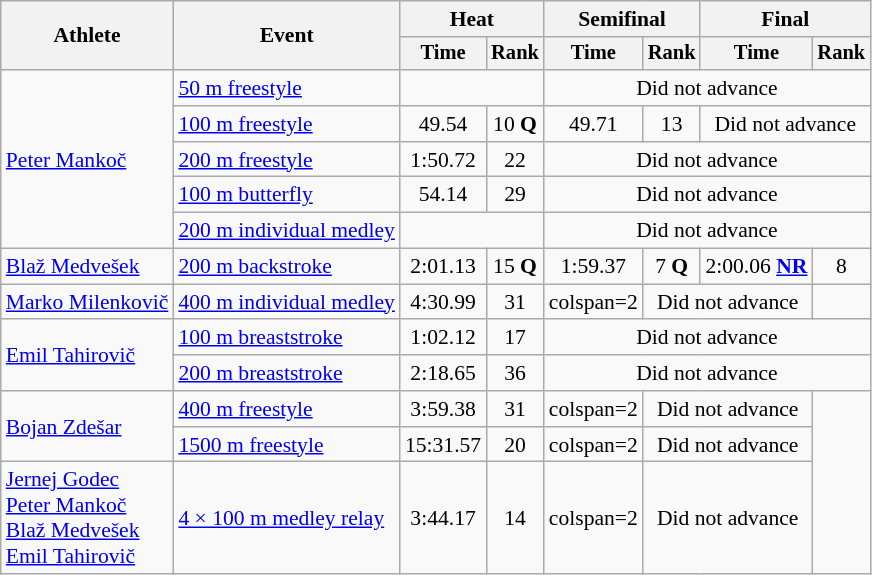<table class=wikitable style="font-size:90%">
<tr>
<th rowspan="2">Athlete</th>
<th rowspan="2">Event</th>
<th colspan="2">Heat</th>
<th colspan="2">Semifinal</th>
<th colspan="2">Final</th>
</tr>
<tr style="font-size:95%">
<th>Time</th>
<th>Rank</th>
<th>Time</th>
<th>Rank</th>
<th>Time</th>
<th>Rank</th>
</tr>
<tr align=center>
<td align=left rowspan=5><a href='#'>Peter Mankoč</a></td>
<td align=left><a href='#'>50 m freestyle</a></td>
<td colspan=2></td>
<td colspan=4>Did not advance</td>
</tr>
<tr align=center>
<td align=left><a href='#'>100 m freestyle</a></td>
<td>49.54</td>
<td>10 <strong>Q</strong></td>
<td>49.71</td>
<td>13</td>
<td colspan=2>Did not advance</td>
</tr>
<tr align=center>
<td align=left><a href='#'>200 m freestyle</a></td>
<td>1:50.72</td>
<td>22</td>
<td colspan=4>Did not advance</td>
</tr>
<tr align=center>
<td align=left><a href='#'>100 m butterfly</a></td>
<td>54.14</td>
<td>29</td>
<td colspan=4>Did not advance</td>
</tr>
<tr align=center>
<td align=left><a href='#'>200 m individual medley</a></td>
<td colspan=2></td>
<td colspan=4>Did not advance</td>
</tr>
<tr align=center>
<td align=left><a href='#'>Blaž Medvešek</a></td>
<td align=left><a href='#'>200 m backstroke</a></td>
<td>2:01.13</td>
<td>15 <strong>Q</strong></td>
<td>1:59.37</td>
<td>7 <strong>Q</strong></td>
<td>2:00.06 <strong><a href='#'>NR</a></strong></td>
<td>8</td>
</tr>
<tr align=center>
<td align=left><a href='#'>Marko Milenkovič</a></td>
<td align=left><a href='#'>400 m individual medley</a></td>
<td>4:30.99</td>
<td>31</td>
<td>colspan=2 </td>
<td colspan=2>Did not advance</td>
</tr>
<tr align=center>
<td align=left rowspan=2><a href='#'>Emil Tahirovič</a></td>
<td align=left><a href='#'>100 m breaststroke</a></td>
<td>1:02.12</td>
<td>17</td>
<td colspan=4>Did not advance</td>
</tr>
<tr align=center>
<td align=left><a href='#'>200 m breaststroke</a></td>
<td>2:18.65</td>
<td>36</td>
<td colspan=4>Did not advance</td>
</tr>
<tr align=center>
<td align=left rowspan=2><a href='#'>Bojan Zdešar</a></td>
<td align=left><a href='#'>400 m freestyle</a></td>
<td>3:59.38</td>
<td>31</td>
<td>colspan=2 </td>
<td colspan=2>Did not advance</td>
</tr>
<tr align=center>
<td align=left><a href='#'>1500 m freestyle</a></td>
<td>15:31.57</td>
<td>20</td>
<td>colspan=2 </td>
<td colspan=2>Did not advance</td>
</tr>
<tr align=center>
<td align=left><a href='#'>Jernej Godec</a><br><a href='#'>Peter Mankoč</a><br><a href='#'>Blaž Medvešek</a><br><a href='#'>Emil Tahirovič</a></td>
<td align=left><a href='#'>4 × 100 m medley relay</a></td>
<td>3:44.17</td>
<td>14</td>
<td>colspan=2 </td>
<td colspan=2>Did not advance</td>
</tr>
</table>
